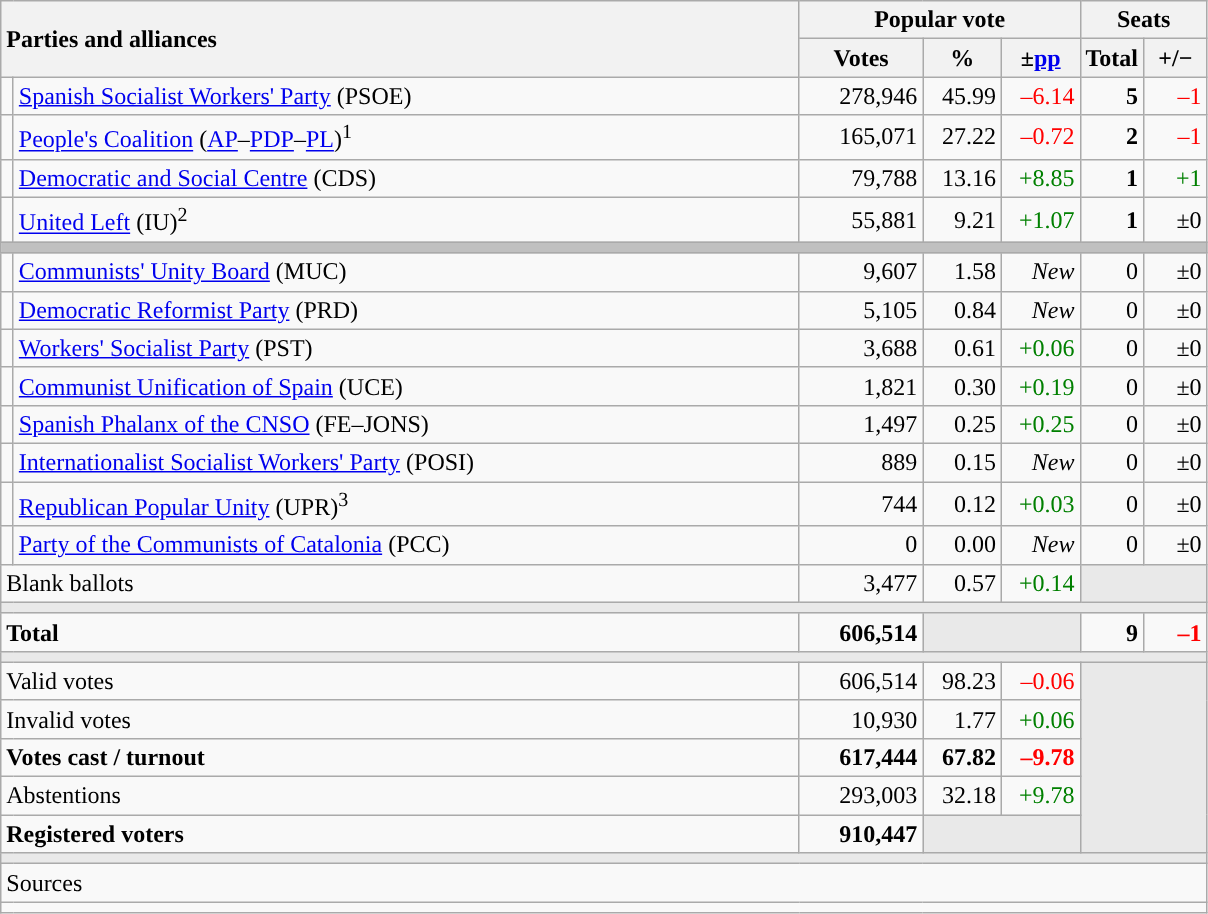<table class="wikitable" style="text-align:right;">
<tr>
<th style="text-align:left;" rowspan="2" colspan="2" width="525">Parties and alliances</th>
<th colspan="3">Popular vote</th>
<th colspan="2">Seats</th>
</tr>
<tr>
<th width="75">Votes</th>
<th width="45">%</th>
<th width="45">±<a href='#'>pp</a></th>
<th width="35">Total</th>
<th width="35">+/−</th>
</tr>
<tr>
<td width="1" style="color:inherit;background:"></td>
<td align="left"><a href='#'>Spanish Socialist Workers' Party</a> (PSOE)</td>
<td>278,946</td>
<td>45.99</td>
<td style="color:red;">–6.14</td>
<td><strong>5</strong></td>
<td style="color:red;">–1</td>
</tr>
<tr>
<td style="color:inherit;background:"></td>
<td align="left"><a href='#'>People's Coalition</a> (<a href='#'>AP</a>–<a href='#'>PDP</a>–<a href='#'>PL</a>)<sup>1</sup></td>
<td>165,071</td>
<td>27.22</td>
<td style="color:red;">–0.72</td>
<td><strong>2</strong></td>
<td style="color:red;">–1</td>
</tr>
<tr>
<td style="color:inherit;background:"></td>
<td align="left"><a href='#'>Democratic and Social Centre</a> (CDS)</td>
<td>79,788</td>
<td>13.16</td>
<td style="color:green;">+8.85</td>
<td><strong>1</strong></td>
<td style="color:green;">+1</td>
</tr>
<tr>
<td style="color:inherit;background:"></td>
<td align="left"><a href='#'>United Left</a> (IU)<sup>2</sup></td>
<td>55,881</td>
<td>9.21</td>
<td style="color:green;">+1.07</td>
<td><strong>1</strong></td>
<td>±0</td>
</tr>
<tr>
<td colspan="7" bgcolor="#C0C0C0"></td>
</tr>
<tr>
<td style="color:inherit;background:"></td>
<td align="left"><a href='#'>Communists' Unity Board</a> (MUC)</td>
<td>9,607</td>
<td>1.58</td>
<td><em>New</em></td>
<td>0</td>
<td>±0</td>
</tr>
<tr>
<td style="color:inherit;background:"></td>
<td align="left"><a href='#'>Democratic Reformist Party</a> (PRD)</td>
<td>5,105</td>
<td>0.84</td>
<td><em>New</em></td>
<td>0</td>
<td>±0</td>
</tr>
<tr>
<td style="color:inherit;background:"></td>
<td align="left"><a href='#'>Workers' Socialist Party</a> (PST)</td>
<td>3,688</td>
<td>0.61</td>
<td style="color:green;">+0.06</td>
<td>0</td>
<td>±0</td>
</tr>
<tr>
<td style="color:inherit;background:"></td>
<td align="left"><a href='#'>Communist Unification of Spain</a> (UCE)</td>
<td>1,821</td>
<td>0.30</td>
<td style="color:green;">+0.19</td>
<td>0</td>
<td>±0</td>
</tr>
<tr>
<td style="color:inherit;background:"></td>
<td align="left"><a href='#'>Spanish Phalanx of the CNSO</a> (FE–JONS)</td>
<td>1,497</td>
<td>0.25</td>
<td style="color:green;">+0.25</td>
<td>0</td>
<td>±0</td>
</tr>
<tr>
<td style="color:inherit;background:"></td>
<td align="left"><a href='#'>Internationalist Socialist Workers' Party</a> (POSI)</td>
<td>889</td>
<td>0.15</td>
<td><em>New</em></td>
<td>0</td>
<td>±0</td>
</tr>
<tr>
<td style="color:inherit;background:"></td>
<td align="left"><a href='#'>Republican Popular Unity</a> (UPR)<sup>3</sup></td>
<td>744</td>
<td>0.12</td>
<td style="color:green;">+0.03</td>
<td>0</td>
<td>±0</td>
</tr>
<tr>
<td style="color:inherit;background:"></td>
<td align="left"><a href='#'>Party of the Communists of Catalonia</a> (PCC)</td>
<td>0</td>
<td>0.00</td>
<td><em>New</em></td>
<td>0</td>
<td>±0</td>
</tr>
<tr>
<td align="left" colspan="2">Blank ballots</td>
<td>3,477</td>
<td>0.57</td>
<td style="color:green;">+0.14</td>
<td bgcolor="#E9E9E9" colspan="2"></td>
</tr>
<tr>
<td colspan="7" bgcolor="#E9E9E9"></td>
</tr>
<tr style="font-weight:bold;">
<td align="left" colspan="2">Total</td>
<td>606,514</td>
<td bgcolor="#E9E9E9" colspan="2"></td>
<td>9</td>
<td style="color:red;">–1</td>
</tr>
<tr>
<td colspan="7" bgcolor="#E9E9E9"></td>
</tr>
<tr>
<td align="left" colspan="2">Valid votes</td>
<td>606,514</td>
<td>98.23</td>
<td style="color:red;">–0.06</td>
<td bgcolor="#E9E9E9" colspan="2" rowspan="5"></td>
</tr>
<tr>
<td align="left" colspan="2">Invalid votes</td>
<td>10,930</td>
<td>1.77</td>
<td style="color:green;">+0.06</td>
</tr>
<tr style="font-weight:bold;">
<td align="left" colspan="2">Votes cast / turnout</td>
<td>617,444</td>
<td>67.82</td>
<td style="color:red;">–9.78</td>
</tr>
<tr>
<td align="left" colspan="2">Abstentions</td>
<td>293,003</td>
<td>32.18</td>
<td style="color:green;">+9.78</td>
</tr>
<tr style="font-weight:bold;">
<td align="left" colspan="2">Registered voters</td>
<td>910,447</td>
<td bgcolor="#E9E9E9" colspan="2"></td>
</tr>
<tr>
<td colspan="7" bgcolor="#E9E9E9"></td>
</tr>
<tr>
<td align="left" colspan="7">Sources</td>
</tr>
<tr>
<td colspan="7" style="text-align:left; max-width:790px;"></td>
</tr>
</table>
